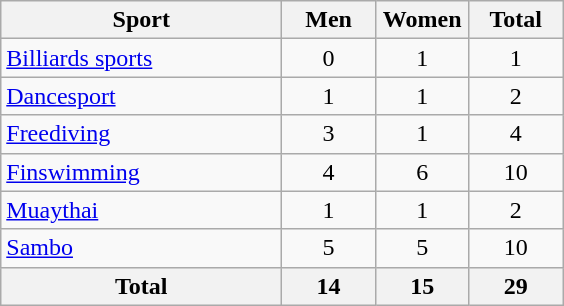<table class="wikitable sortable" style="text-align:center;">
<tr>
<th width=180>Sport</th>
<th width=55>Men</th>
<th width=55>Women</th>
<th width=55>Total</th>
</tr>
<tr>
<td align=left><a href='#'>Billiards sports</a></td>
<td>0</td>
<td>1</td>
<td>1</td>
</tr>
<tr>
<td align=left><a href='#'>Dancesport</a></td>
<td>1</td>
<td>1</td>
<td>2</td>
</tr>
<tr>
<td align=left><a href='#'>Freediving</a></td>
<td>3</td>
<td>1</td>
<td>4</td>
</tr>
<tr>
<td align=left><a href='#'>Finswimming</a></td>
<td>4</td>
<td>6</td>
<td>10</td>
</tr>
<tr>
<td align=left><a href='#'>Muaythai</a></td>
<td>1</td>
<td>1</td>
<td>2</td>
</tr>
<tr>
<td align=left><a href='#'>Sambo</a></td>
<td>5</td>
<td>5</td>
<td>10</td>
</tr>
<tr>
<th>Total</th>
<th>14</th>
<th>15</th>
<th>29</th>
</tr>
</table>
